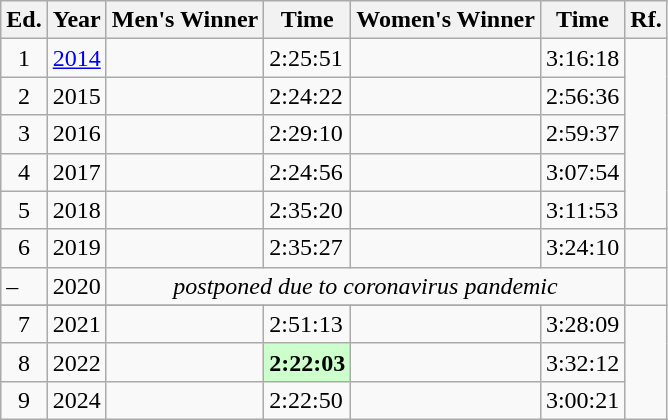<table class="wikitable sortable">
<tr>
<th class="unsortable">Ed.</th>
<th>Year</th>
<th>Men's Winner</th>
<th>Time</th>
<th>Women's Winner</th>
<th>Time</th>
<th class="unsortable">Rf.</th>
</tr>
<tr>
<td align="center">1</td>
<td><a href='#'>2014</a></td>
<td></td>
<td>2:25:51</td>
<td></td>
<td>3:16:18</td>
</tr>
<tr>
<td align="center">2</td>
<td>2015</td>
<td></td>
<td>2:24:22</td>
<td></td>
<td>2:56:36</td>
</tr>
<tr>
<td align="center">3</td>
<td>2016</td>
<td></td>
<td>2:29:10</td>
<td></td>
<td>2:59:37</td>
</tr>
<tr>
<td align="center">4</td>
<td>2017</td>
<td></td>
<td>2:24:56</td>
<td></td>
<td>3:07:54</td>
</tr>
<tr>
<td align="center">5</td>
<td>2018</td>
<td></td>
<td>2:35:20</td>
<td></td>
<td>3:11:53</td>
</tr>
<tr>
<td align="center">6</td>
<td>2019</td>
<td></td>
<td>2:35:27</td>
<td></td>
<td>3:24:10 </td>
<td></td>
</tr>
<tr>
<td>–</td>
<td>2020</td>
<td colspan="4" align="center" data-sort-value=""><em>postponed due to coronavirus pandemic</em></td>
<td></td>
</tr>
<tr>
</tr>
<tr>
<td align="center">7</td>
<td>2021</td>
<td></td>
<td>2:51:13</td>
<td></td>
<td>3:28:09</td>
</tr>
<tr>
<td align="center">8</td>
<td>2022</td>
<td></td>
<td bgcolor="#CCFFCC"><strong>2:22:03</strong></td>
<td></td>
<td>3:32:12</td>
</tr>
<tr>
<td align="center">9</td>
<td>2024</td>
<td></td>
<td>2:22:50</td>
<td></td>
<td>3:00:21</td>
</tr>
</table>
